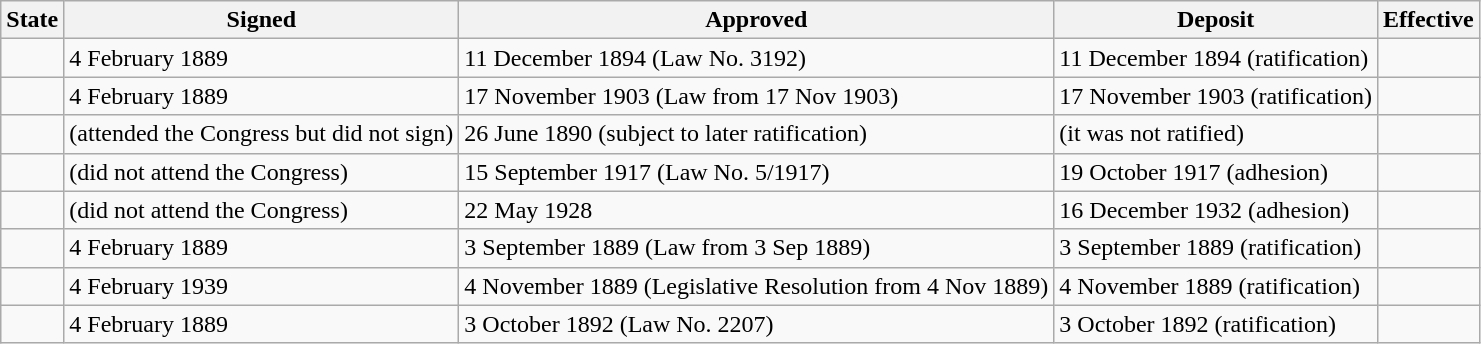<table class=wikitable>
<tr>
<th>State</th>
<th>Signed</th>
<th>Approved</th>
<th>Deposit</th>
<th>Effective</th>
</tr>
<tr>
<td></td>
<td>4 February 1889 </td>
<td>11 December 1894 (Law No. 3192) </td>
<td>11 December 1894 (ratification) </td>
<td></td>
</tr>
<tr>
<td></td>
<td>4 February 1889 </td>
<td>17 November 1903 (Law from 17 Nov 1903) </td>
<td>17 November 1903 (ratification) </td>
<td></td>
</tr>
<tr>
<td></td>
<td>(attended the Congress but did not sign) </td>
<td>26 June 1890 (subject to later ratification)</td>
<td>(it was not ratified)</td>
<td></td>
</tr>
<tr>
<td></td>
<td>(did not attend the Congress)</td>
<td>15 September 1917 (Law No. 5/1917) </td>
<td>19 October 1917 (adhesion) </td>
<td></td>
</tr>
<tr>
<td></td>
<td>(did not attend the Congress)</td>
<td>22 May 1928 </td>
<td>16 December 1932 (adhesion) </td>
<td></td>
</tr>
<tr>
<td></td>
<td>4 February 1889 </td>
<td>3 September 1889 (Law from 3 Sep 1889) </td>
<td>3 September 1889 (ratification) </td>
<td></td>
</tr>
<tr>
<td></td>
<td>4 February 1939 </td>
<td>4 November 1889 (Legislative Resolution from 4 Nov 1889) </td>
<td>4 November 1889 (ratification) </td>
<td></td>
</tr>
<tr>
<td></td>
<td>4 February 1889 </td>
<td>3 October 1892 (Law No. 2207) </td>
<td>3 October 1892 (ratification) </td>
<td></td>
</tr>
</table>
